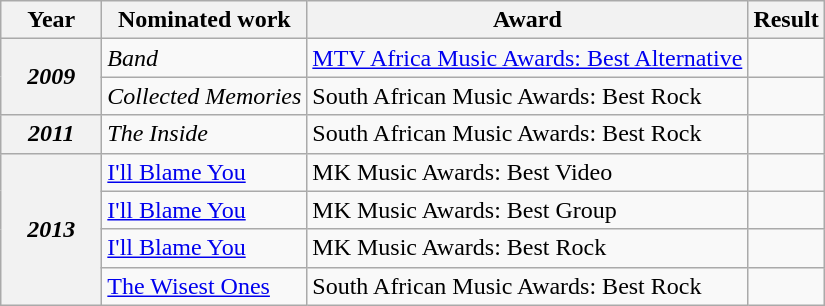<table class="wikitable">
<tr>
<th style="width:60px;">Year</th>
<th>Nominated work</th>
<th>Award</th>
<th>Result</th>
</tr>
<tr>
<th rowspan="2"><em>2009</em></th>
<td><em>Band</em></td>
<td><a href='#'>MTV Africa Music Awards: Best Alternative</a></td>
<td></td>
</tr>
<tr>
<td><em>Collected Memories</em></td>
<td>South African Music Awards: Best Rock</td>
<td></td>
</tr>
<tr>
<th><em>2011</em></th>
<td><em>The Inside</em></td>
<td>South African Music Awards: Best Rock</td>
<td></td>
</tr>
<tr>
<th rowspan="4"><em>2013</em></th>
<td><a href='#'>I'll Blame You</a></td>
<td>MK Music Awards: Best Video</td>
<td></td>
</tr>
<tr>
<td><a href='#'>I'll Blame You</a></td>
<td>MK Music Awards: Best Group</td>
<td></td>
</tr>
<tr>
<td><a href='#'>I'll Blame You</a></td>
<td>MK Music Awards: Best Rock</td>
<td></td>
</tr>
<tr>
<td><a href='#'>The Wisest Ones</a></td>
<td>South African Music Awards: Best Rock</td>
<td></td>
</tr>
</table>
